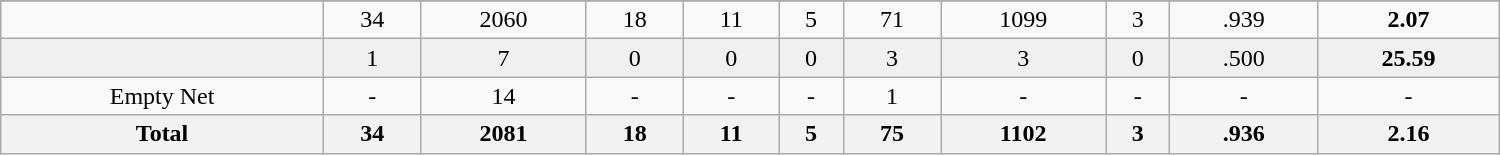<table class="wikitable sortable" width ="1000">
<tr align="center">
</tr>
<tr align="center">
<td></td>
<td>34</td>
<td>2060</td>
<td>18</td>
<td>11</td>
<td>5</td>
<td>71</td>
<td>1099</td>
<td>3</td>
<td>.939</td>
<td><strong>2.07</strong></td>
</tr>
<tr align="center" bgcolor="#f0f0f0">
<td></td>
<td>1</td>
<td>7</td>
<td>0</td>
<td>0</td>
<td>0</td>
<td>3</td>
<td>3</td>
<td>0</td>
<td>.500</td>
<td><strong>25.59</strong></td>
</tr>
<tr align="center" bgcolor="">
<td>Empty Net</td>
<td>-</td>
<td>14</td>
<td>-</td>
<td>-</td>
<td>-</td>
<td>1</td>
<td>-</td>
<td>-</td>
<td>-</td>
<td>-</td>
</tr>
<tr>
<th>Total</th>
<th>34</th>
<th>2081</th>
<th>18</th>
<th>11</th>
<th>5</th>
<th>75</th>
<th>1102</th>
<th>3</th>
<th>.936</th>
<th>2.16</th>
</tr>
</table>
